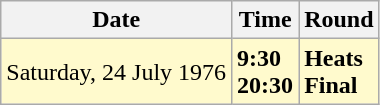<table class="wikitable">
<tr>
<th>Date</th>
<th>Time</th>
<th>Round</th>
</tr>
<tr style=background:lemonchiffon>
<td>Saturday, 24 July 1976</td>
<td><strong>9:30</strong><br><strong>20:30</strong></td>
<td><strong>Heats</strong><br><strong>Final</strong></td>
</tr>
</table>
